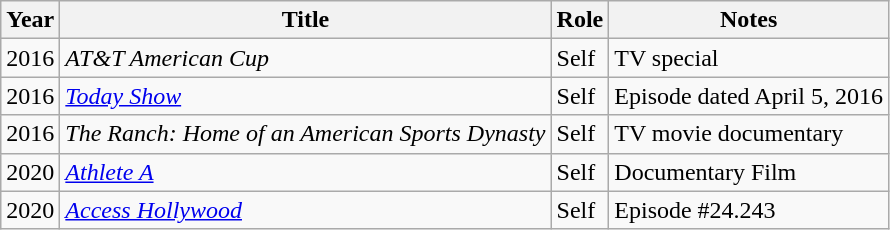<table class="wikitable sortable">
<tr>
<th>Year</th>
<th>Title</th>
<th>Role</th>
<th>Notes</th>
</tr>
<tr>
<td>2016</td>
<td><em>AT&T American Cup</em></td>
<td>Self</td>
<td>TV special</td>
</tr>
<tr>
<td>2016</td>
<td><em><a href='#'>Today Show</a></em></td>
<td>Self</td>
<td>Episode dated April 5, 2016</td>
</tr>
<tr>
<td>2016</td>
<td><em>The Ranch: Home of an American Sports Dynasty</em></td>
<td>Self</td>
<td>TV movie documentary</td>
</tr>
<tr>
<td>2020</td>
<td><em><a href='#'>Athlete A</a></em></td>
<td>Self</td>
<td>Documentary Film</td>
</tr>
<tr>
<td>2020</td>
<td><em><a href='#'>Access Hollywood</a></em></td>
<td>Self</td>
<td>Episode #24.243</td>
</tr>
</table>
